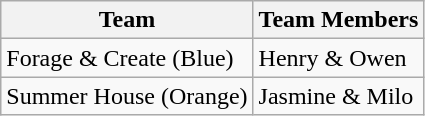<table class="wikitable">
<tr>
<th>Team</th>
<th>Team Members</th>
</tr>
<tr>
<td>Forage & Create (Blue)</td>
<td>Henry & Owen</td>
</tr>
<tr>
<td>Summer House (Orange)</td>
<td>Jasmine & Milo</td>
</tr>
</table>
